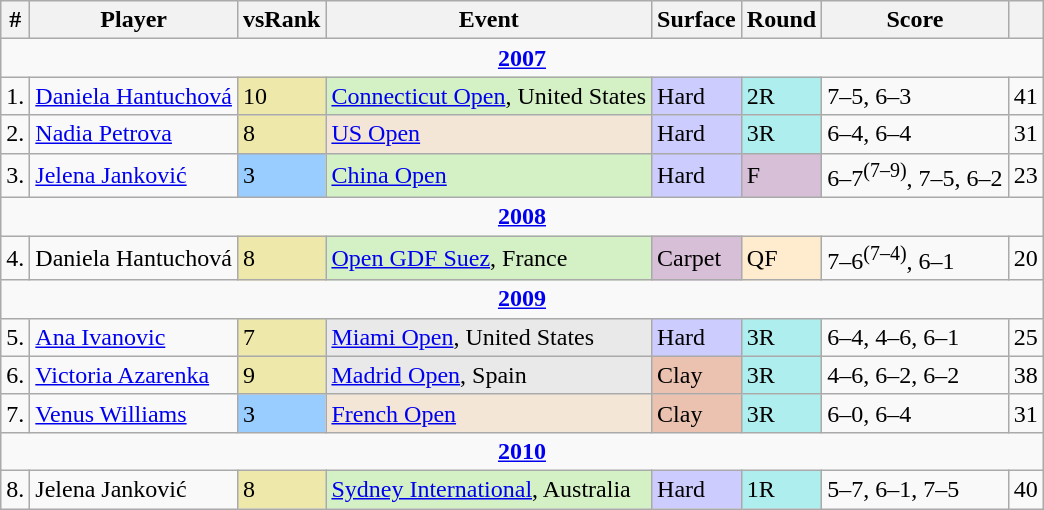<table class="wikitable sortable">
<tr>
<th>#</th>
<th>Player</th>
<th>vsRank</th>
<th>Event</th>
<th>Surface</th>
<th>Round</th>
<th>Score</th>
<th></th>
</tr>
<tr>
<td colspan="8" align="center" style="font-weight:bold"><a href='#'>2007</a></td>
</tr>
<tr>
<td>1.</td>
<td> <a href='#'>Daniela Hantuchová</a></td>
<td bgcolor="eee8aa">10</td>
<td bgcolor="d4f1c5"><a href='#'>Connecticut Open</a>, United States</td>
<td bgcolor="#ccf">Hard</td>
<td bgcolor="afeeee">2R</td>
<td>7–5, 6–3</td>
<td>41</td>
</tr>
<tr>
<td>2.</td>
<td> <a href='#'>Nadia Petrova</a></td>
<td bgcolor="eee8aa">8</td>
<td bgcolor=f3e6d7><a href='#'>US Open</a></td>
<td bgcolor="#ccf">Hard</td>
<td bgcolor="afeeee">3R</td>
<td>6–4, 6–4</td>
<td>31</td>
</tr>
<tr>
<td>3.</td>
<td> <a href='#'>Jelena Janković</a></td>
<td bgcolor="#9cf">3</td>
<td bgcolor=d4f1c5><a href='#'>China Open</a></td>
<td bgcolor="#ccf">Hard</td>
<td bgcolor="thistle">F</td>
<td>6–7<sup>(7–9)</sup>, 7–5, 6–2</td>
<td>23</td>
</tr>
<tr>
<td colspan="8" align="center" style="font-weight:bold"><a href='#'>2008</a></td>
</tr>
<tr>
<td>4.</td>
<td> Daniela Hantuchová</td>
<td bgcolor="eee8aa">8</td>
<td bgcolor=d4f1c5><a href='#'>Open GDF Suez</a>, France</td>
<td bgcolor="thistle">Carpet</td>
<td bgcolor=ffebcd>QF</td>
<td>7–6<sup>(7–4)</sup>, 6–1</td>
<td>20</td>
</tr>
<tr>
<td colspan="8" align="center" style="font-weight:bold"><a href='#'>2009</a></td>
</tr>
<tr>
<td>5.</td>
<td> <a href='#'>Ana Ivanovic</a></td>
<td bgcolor="eee8aa">7</td>
<td bgcolor=e9e9e9><a href='#'>Miami Open</a>, United States</td>
<td bgcolor="#ccf">Hard</td>
<td bgcolor="afeeee">3R</td>
<td>6–4, 4–6, 6–1</td>
<td>25</td>
</tr>
<tr>
<td>6.</td>
<td> <a href='#'>Victoria Azarenka</a></td>
<td bgcolor="eee8aa">9</td>
<td bgcolor=e9e9e9><a href='#'>Madrid Open</a>, Spain</td>
<td bgcolor="ebc2af">Clay</td>
<td bgcolor="afeeee">3R</td>
<td>4–6, 6–2, 6–2</td>
<td>38</td>
</tr>
<tr>
<td>7.</td>
<td> <a href='#'>Venus Williams</a></td>
<td bgcolor="#9cf">3</td>
<td bgcolor=f3e6d7><a href='#'>French Open</a></td>
<td bgcolor="ebc2af">Clay</td>
<td bgcolor="afeeee">3R</td>
<td>6–0, 6–4</td>
<td>31</td>
</tr>
<tr>
<td colspan="8" align="center" style="font-weight:bold"><a href='#'>2010</a></td>
</tr>
<tr>
<td>8.</td>
<td> Jelena Janković</td>
<td bgcolor="eee8aa">8</td>
<td bgcolor=d4f1c5><a href='#'>Sydney International</a>, Australia</td>
<td bgcolor="#ccf">Hard</td>
<td bgcolor="afeeee">1R</td>
<td>5–7, 6–1, 7–5</td>
<td>40</td>
</tr>
</table>
